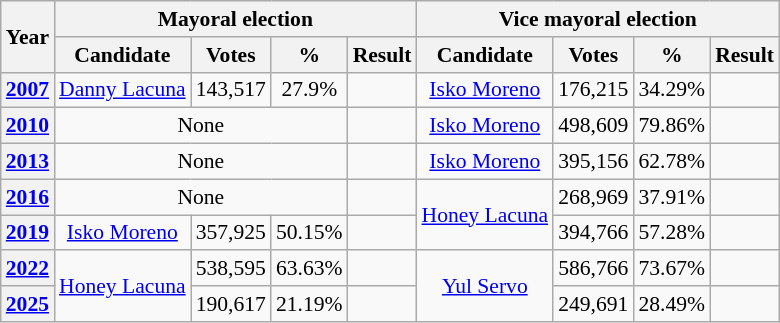<table class="wikitable" style="text-align:center; font-size:90%">
<tr>
<th rowspan="2">Year</th>
<th colspan="4">Mayoral election</th>
<th colspan="4">Vice mayoral election</th>
</tr>
<tr>
<th>Candidate</th>
<th>Votes</th>
<th>%</th>
<th>Result</th>
<th>Candidate</th>
<th>Votes</th>
<th>%</th>
<th>Result</th>
</tr>
<tr>
<th><a href='#'>2007</a></th>
<td><a href='#'>Danny Lacuna</a></td>
<td>143,517</td>
<td>27.9%</td>
<td></td>
<td><a href='#'>Isko Moreno</a></td>
<td>176,215</td>
<td>34.29%</td>
<td></td>
</tr>
<tr>
<th><a href='#'>2010</a></th>
<td colspan="3">None</td>
<td></td>
<td><a href='#'>Isko Moreno</a></td>
<td>498,609</td>
<td>79.86%</td>
<td></td>
</tr>
<tr>
<th><a href='#'>2013</a></th>
<td colspan="3">None</td>
<td></td>
<td><a href='#'>Isko Moreno</a></td>
<td>395,156</td>
<td>62.78%</td>
<td></td>
</tr>
<tr>
<th><a href='#'>2016</a></th>
<td colspan="3">None</td>
<td></td>
<td rowspan="2"><a href='#'>Honey Lacuna</a></td>
<td>268,969</td>
<td>37.91%</td>
<td></td>
</tr>
<tr>
<th><a href='#'>2019</a></th>
<td><a href='#'>Isko Moreno</a></td>
<td>357,925</td>
<td>50.15%</td>
<td></td>
<td>394,766</td>
<td>57.28%</td>
<td></td>
</tr>
<tr>
<th><a href='#'>2022</a></th>
<td rowspan="2"><a href='#'>Honey Lacuna</a></td>
<td>538,595</td>
<td>63.63%</td>
<td></td>
<td rowspan="2"><a href='#'>Yul Servo</a></td>
<td>586,766</td>
<td>73.67%</td>
<td></td>
</tr>
<tr>
<th><a href='#'>2025</a></th>
<td>190,617</td>
<td>21.19%</td>
<td></td>
<td>249,691</td>
<td>28.49%</td>
<td></td>
</tr>
</table>
